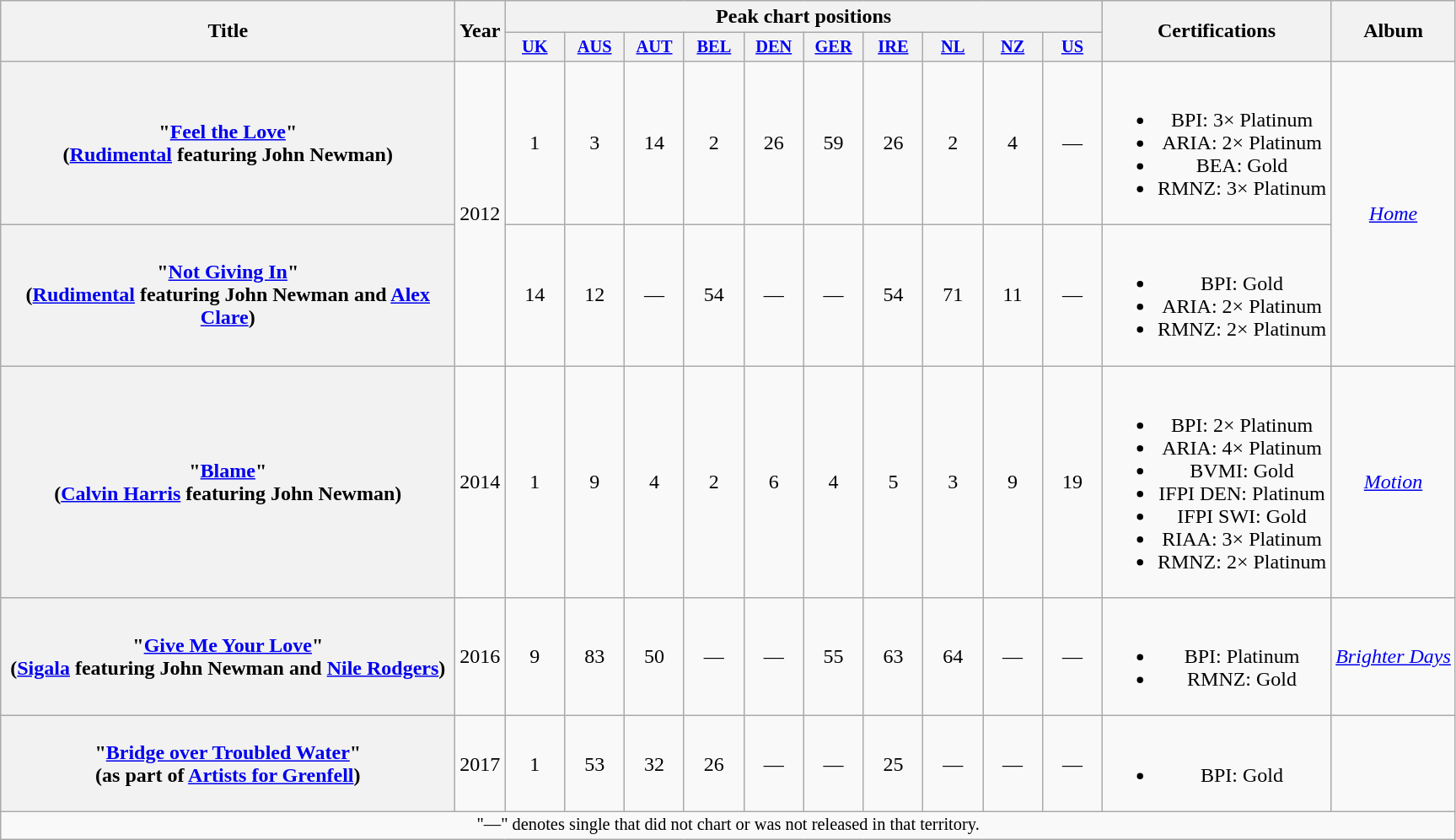<table class="wikitable plainrowheaders" style="text-align:center;">
<tr>
<th scope="col" rowspan="2" style="width:22em;">Title</th>
<th scope="col" rowspan="2" style="width:1em;">Year</th>
<th scope="col" colspan="10">Peak chart positions</th>
<th scope="col" rowspan="2">Certifications</th>
<th scope="col" rowspan="2">Album</th>
</tr>
<tr>
<th scope="col" style="width:3em;font-size:85%;"><a href='#'>UK</a><br></th>
<th scope="col" style="width:3em;font-size:85%;"><a href='#'>AUS</a><br></th>
<th scope="col" style="width:3em;font-size:85%;"><a href='#'>AUT</a><br></th>
<th scope="col" style="width:3em;font-size:85%;"><a href='#'>BEL</a><br></th>
<th scope="col" style="width:3em;font-size:85%;"><a href='#'>DEN</a><br></th>
<th scope="col" style="width:3em;font-size:85%;"><a href='#'>GER</a><br></th>
<th scope="col" style="width:3em;font-size:85%;"><a href='#'>IRE</a><br></th>
<th scope="col" style="width:3em;font-size:85%;"><a href='#'>NL</a><br></th>
<th scope="col" style="width:3em;font-size:85%;"><a href='#'>NZ</a><br></th>
<th scope="col" style="width:3em;font-size:85%;"><a href='#'>US</a><br></th>
</tr>
<tr>
<th scope="row">"<a href='#'>Feel the Love</a>"<br><span>(<a href='#'>Rudimental</a> featuring John Newman)</span></th>
<td rowspan="2">2012</td>
<td>1</td>
<td>3</td>
<td>14</td>
<td>2</td>
<td>26</td>
<td>59</td>
<td>26</td>
<td>2</td>
<td>4</td>
<td>—</td>
<td><br><ul><li>BPI: 3× Platinum</li><li>ARIA: 2× Platinum</li><li>BEA: Gold</li><li>RMNZ: 3× Platinum</li></ul></td>
<td rowspan="2"><em><a href='#'>Home</a></em></td>
</tr>
<tr>
<th scope="row">"<a href='#'>Not Giving In</a>"<br><span>(<a href='#'>Rudimental</a> featuring John Newman and <a href='#'>Alex Clare</a>)</span></th>
<td>14</td>
<td>12</td>
<td>—</td>
<td>54</td>
<td>—</td>
<td>—</td>
<td>54</td>
<td>71</td>
<td>11</td>
<td>—</td>
<td><br><ul><li>BPI: Gold</li><li>ARIA: 2× Platinum</li><li>RMNZ: 2× Platinum</li></ul></td>
</tr>
<tr>
<th scope="row">"<a href='#'>Blame</a>"<br><span>(<a href='#'>Calvin Harris</a> featuring John Newman)</span></th>
<td>2014</td>
<td>1</td>
<td>9</td>
<td>4</td>
<td>2</td>
<td>6</td>
<td>4</td>
<td>5</td>
<td>3</td>
<td>9</td>
<td>19</td>
<td><br><ul><li>BPI: 2× Platinum</li><li>ARIA: 4× Platinum</li><li>BVMI: Gold</li><li>IFPI DEN: Platinum</li><li>IFPI SWI: Gold</li><li>RIAA: 3× Platinum</li><li>RMNZ: 2× Platinum</li></ul></td>
<td><em><a href='#'>Motion</a></em></td>
</tr>
<tr>
<th scope="row">"<a href='#'>Give Me Your Love</a>"<br><span>(<a href='#'>Sigala</a> featuring John Newman and <a href='#'>Nile Rodgers</a>)</span></th>
<td>2016</td>
<td>9</td>
<td>83</td>
<td>50</td>
<td>—</td>
<td>—</td>
<td>55</td>
<td>63</td>
<td>64</td>
<td>—</td>
<td>—</td>
<td><br><ul><li>BPI: Platinum</li><li>RMNZ: Gold</li></ul></td>
<td><em><a href='#'>Brighter Days</a></em></td>
</tr>
<tr>
<th scope="row">"<a href='#'>Bridge over Troubled Water</a>"<br><span>(as part of <a href='#'>Artists for Grenfell</a>)</span></th>
<td>2017</td>
<td>1</td>
<td>53</td>
<td>32</td>
<td>26</td>
<td>—</td>
<td>—</td>
<td>25</td>
<td>—</td>
<td>—</td>
<td>—</td>
<td><br><ul><li>BPI: Gold</li></ul></td>
<td></td>
</tr>
<tr>
<td colspan="18" style="font-size:85%">"—" denotes single that did not chart or was not released in that territory.</td>
</tr>
</table>
